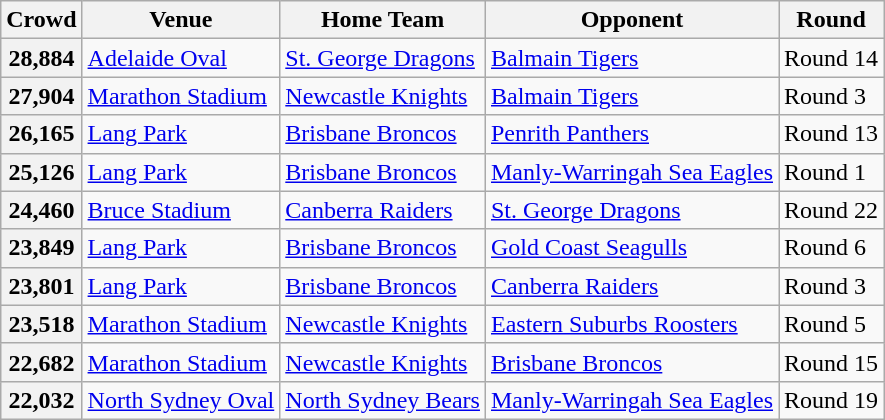<table class="wikitable" style="text-align:left;">
<tr>
<th>Crowd</th>
<th>Venue</th>
<th>Home Team</th>
<th>Opponent</th>
<th>Round</th>
</tr>
<tr>
<th>28,884</th>
<td><a href='#'>Adelaide Oval</a></td>
<td> <a href='#'>St. George Dragons</a></td>
<td> <a href='#'>Balmain Tigers</a></td>
<td>Round 14</td>
</tr>
<tr>
<th>27,904</th>
<td><a href='#'>Marathon Stadium</a></td>
<td> <a href='#'>Newcastle Knights</a></td>
<td> <a href='#'>Balmain Tigers</a></td>
<td>Round 3</td>
</tr>
<tr>
<th>26,165</th>
<td><a href='#'>Lang Park</a></td>
<td> <a href='#'>Brisbane Broncos</a></td>
<td> <a href='#'>Penrith Panthers</a></td>
<td>Round 13</td>
</tr>
<tr>
<th>25,126</th>
<td><a href='#'>Lang Park</a></td>
<td> <a href='#'>Brisbane Broncos</a></td>
<td> <a href='#'>Manly-Warringah Sea Eagles</a></td>
<td>Round 1</td>
</tr>
<tr>
<th>24,460</th>
<td><a href='#'>Bruce Stadium</a></td>
<td> <a href='#'>Canberra Raiders</a></td>
<td> <a href='#'>St. George Dragons</a></td>
<td>Round 22</td>
</tr>
<tr>
<th>23,849</th>
<td><a href='#'>Lang Park</a></td>
<td> <a href='#'>Brisbane Broncos</a></td>
<td> <a href='#'>Gold Coast Seagulls</a></td>
<td>Round 6</td>
</tr>
<tr>
<th>23,801</th>
<td><a href='#'>Lang Park</a></td>
<td> <a href='#'>Brisbane Broncos</a></td>
<td> <a href='#'>Canberra Raiders</a></td>
<td>Round 3</td>
</tr>
<tr>
<th>23,518</th>
<td><a href='#'>Marathon Stadium</a></td>
<td> <a href='#'>Newcastle Knights</a></td>
<td> <a href='#'>Eastern Suburbs Roosters</a></td>
<td>Round 5</td>
</tr>
<tr>
<th>22,682</th>
<td><a href='#'>Marathon Stadium</a></td>
<td> <a href='#'>Newcastle Knights</a></td>
<td> <a href='#'>Brisbane Broncos</a></td>
<td>Round 15</td>
</tr>
<tr>
<th>22,032</th>
<td><a href='#'>North Sydney Oval</a></td>
<td> <a href='#'>North Sydney Bears</a></td>
<td> <a href='#'>Manly-Warringah Sea Eagles</a></td>
<td>Round 19</td>
</tr>
</table>
